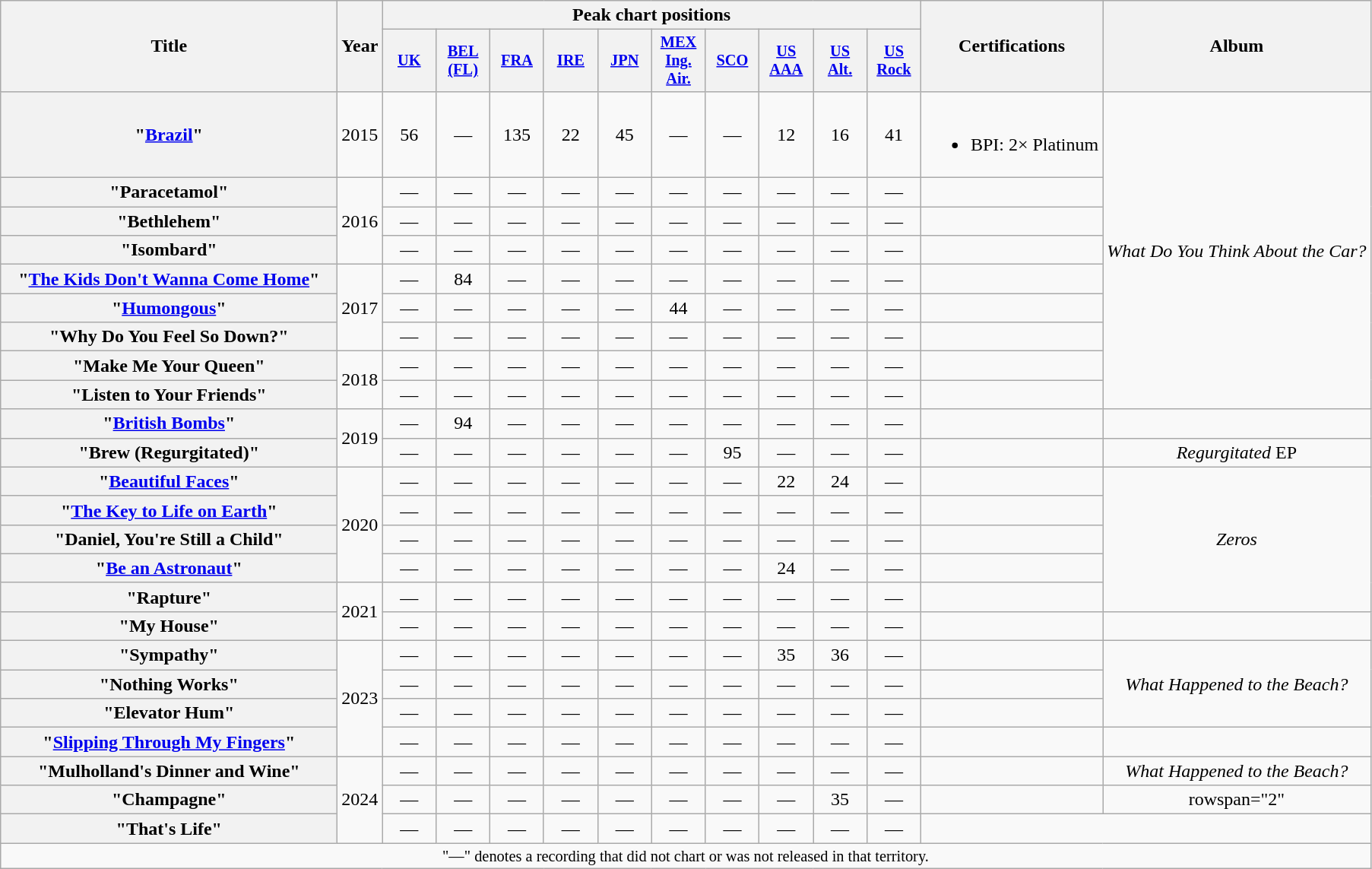<table class="wikitable plainrowheaders" style="text-align:center;">
<tr>
<th scope="col" rowspan="2" style="width:18em;">Title</th>
<th scope="col" rowspan="2" style="width:1em;">Year</th>
<th scope="col" colspan="10">Peak chart positions</th>
<th scope="col" rowspan="2">Certifications</th>
<th scope="col" rowspan="2">Album</th>
</tr>
<tr>
<th scope="col" style="width:3em;font-size:85%;"><a href='#'>UK</a><br></th>
<th scope="col" style="width:3em;font-size:85%;"><a href='#'>BEL<br>(FL)</a><br></th>
<th scope="col" style="width:3em;font-size:85%;"><a href='#'>FRA</a><br></th>
<th scope="col" style="width:3em;font-size:85%;"><a href='#'>IRE</a><br></th>
<th scope="col" style="width:3em;font-size:85%;"><a href='#'>JPN</a><br></th>
<th scope="col" style="width:3em;font-size:85%;"><a href='#'>MEX<br>Ing.<br>Air.</a><br></th>
<th scope="col" style="width:3em;font-size:85%;"><a href='#'>SCO</a><br></th>
<th scope="col" style="width:3em;font-size:85%;"><a href='#'>US<br>AAA</a><br></th>
<th scope="col" style="width:3em;font-size:85%;"><a href='#'>US<br>Alt.</a><br></th>
<th scope="col" style="width:3em;font-size:85%;"><a href='#'>US<br>Rock</a><br></th>
</tr>
<tr>
<th scope="row">"<a href='#'>Brazil</a>"</th>
<td>2015</td>
<td>56</td>
<td>—</td>
<td>135</td>
<td>22</td>
<td>45</td>
<td>—</td>
<td>—</td>
<td>12</td>
<td>16</td>
<td>41</td>
<td><br><ul><li>BPI: 2× Platinum</li></ul></td>
<td rowspan="9"><em>What Do You Think About the Car?</em></td>
</tr>
<tr>
<th scope="row">"Paracetamol"</th>
<td rowspan="3">2016</td>
<td>—</td>
<td>—</td>
<td>—</td>
<td>—</td>
<td>—</td>
<td>—</td>
<td>—</td>
<td>—</td>
<td>—</td>
<td>—</td>
<td></td>
</tr>
<tr>
<th scope="row">"Bethlehem"</th>
<td>—</td>
<td>—</td>
<td>—</td>
<td>—</td>
<td>—</td>
<td>—</td>
<td>—</td>
<td>—</td>
<td>—</td>
<td>—</td>
<td></td>
</tr>
<tr>
<th scope="row">"Isombard"</th>
<td>—</td>
<td>—</td>
<td>—</td>
<td>—</td>
<td>—</td>
<td>—</td>
<td>—</td>
<td>—</td>
<td>—</td>
<td>—</td>
<td></td>
</tr>
<tr>
<th scope="row">"<a href='#'>The Kids Don't Wanna Come Home</a>"</th>
<td rowspan="3">2017</td>
<td>—</td>
<td>84</td>
<td>—</td>
<td>—</td>
<td>—</td>
<td>—</td>
<td>—</td>
<td>—</td>
<td>—</td>
<td>—</td>
<td></td>
</tr>
<tr>
<th scope="row">"<a href='#'>Humongous</a>"</th>
<td>—</td>
<td>—</td>
<td>—</td>
<td>—</td>
<td>—</td>
<td>44</td>
<td>—</td>
<td>—</td>
<td>—</td>
<td>—</td>
<td></td>
</tr>
<tr>
<th scope="row">"Why Do You Feel So Down?"</th>
<td>—</td>
<td>—</td>
<td>—</td>
<td>—</td>
<td>—</td>
<td>—</td>
<td>—</td>
<td>—</td>
<td>—</td>
<td>—</td>
<td></td>
</tr>
<tr>
<th scope="row">"Make Me Your Queen"</th>
<td rowspan="2">2018</td>
<td>—</td>
<td>—</td>
<td>—</td>
<td>—</td>
<td>—</td>
<td>—</td>
<td>—</td>
<td>—</td>
<td>—</td>
<td>—</td>
<td></td>
</tr>
<tr>
<th scope="row">"Listen to Your Friends"</th>
<td>—</td>
<td>—</td>
<td>—</td>
<td>—</td>
<td>—</td>
<td>—</td>
<td>—</td>
<td>—</td>
<td>—</td>
<td>—</td>
<td></td>
</tr>
<tr>
<th scope="row">"<a href='#'>British Bombs</a>"</th>
<td rowspan="2">2019</td>
<td>—</td>
<td>94</td>
<td>—</td>
<td>—</td>
<td>—</td>
<td>—</td>
<td>—</td>
<td>—</td>
<td>—</td>
<td>—</td>
<td></td>
<td></td>
</tr>
<tr>
<th scope="row">"Brew (Regurgitated)"</th>
<td>—</td>
<td>—</td>
<td>—</td>
<td>—</td>
<td>—</td>
<td>—</td>
<td>95</td>
<td>—</td>
<td>—</td>
<td>—</td>
<td></td>
<td><em>Regurgitated</em> EP</td>
</tr>
<tr>
<th scope="row">"<a href='#'>Beautiful Faces</a>"</th>
<td rowspan="4">2020</td>
<td>—</td>
<td>—</td>
<td>—</td>
<td>—</td>
<td>—</td>
<td>—</td>
<td>—</td>
<td>22</td>
<td>24</td>
<td>—</td>
<td></td>
<td rowspan="5"><em>Zeros</em></td>
</tr>
<tr>
<th scope="row">"<a href='#'>The Key to Life on Earth</a>"</th>
<td>—</td>
<td>—</td>
<td>—</td>
<td>—</td>
<td>—</td>
<td>—</td>
<td>—</td>
<td>—</td>
<td>—</td>
<td>—</td>
<td></td>
</tr>
<tr>
<th scope="row">"Daniel, You're Still a Child"</th>
<td>—</td>
<td>—</td>
<td>—</td>
<td>—</td>
<td>—</td>
<td>—</td>
<td>—</td>
<td>—</td>
<td>—</td>
<td>—</td>
<td></td>
</tr>
<tr>
<th scope="row">"<a href='#'>Be an Astronaut</a>"</th>
<td>—</td>
<td>—</td>
<td>—</td>
<td>—</td>
<td>—</td>
<td>—</td>
<td>—</td>
<td>24</td>
<td>—</td>
<td>—</td>
<td></td>
</tr>
<tr>
<th scope="row">"Rapture"</th>
<td rowspan="2">2021</td>
<td>—</td>
<td>—</td>
<td>—</td>
<td>—</td>
<td>—</td>
<td>—</td>
<td>—</td>
<td>—</td>
<td>—</td>
<td>—</td>
<td></td>
</tr>
<tr>
<th scope="row">"My House"</th>
<td>—</td>
<td>—</td>
<td>—</td>
<td>—</td>
<td>—</td>
<td>—</td>
<td>—</td>
<td>—</td>
<td>—</td>
<td>—</td>
<td></td>
<td></td>
</tr>
<tr>
<th scope="row">"Sympathy"</th>
<td rowspan="4">2023</td>
<td>—</td>
<td>—</td>
<td>—</td>
<td>—</td>
<td>—</td>
<td>—</td>
<td>—</td>
<td>35</td>
<td>36</td>
<td>—</td>
<td></td>
<td rowspan="3"><em>What Happened to the Beach?</em></td>
</tr>
<tr>
<th scope="row">"Nothing Works"</th>
<td>—</td>
<td>—</td>
<td>—</td>
<td>—</td>
<td>—</td>
<td>—</td>
<td>—</td>
<td>—</td>
<td>—</td>
<td>—</td>
<td></td>
</tr>
<tr>
<th scope="row">"Elevator Hum"</th>
<td>—</td>
<td>—</td>
<td>—</td>
<td>—</td>
<td>—</td>
<td>—</td>
<td>—</td>
<td>—</td>
<td>—</td>
<td>—</td>
<td></td>
</tr>
<tr>
<th scope="row">"<a href='#'>Slipping Through My Fingers</a>"<br></th>
<td>—</td>
<td>—</td>
<td>—</td>
<td>—</td>
<td>—</td>
<td>—</td>
<td>—</td>
<td>—</td>
<td>—</td>
<td>—</td>
<td></td>
<td></td>
</tr>
<tr>
<th scope="row">"Mulholland's Dinner and Wine"</th>
<td rowspan="3">2024</td>
<td>—</td>
<td>—</td>
<td>—</td>
<td>—</td>
<td>—</td>
<td>—</td>
<td>—</td>
<td>—</td>
<td>—</td>
<td>—</td>
<td></td>
<td><em>What Happened to the Beach?</em></td>
</tr>
<tr>
<th scope="row">"Champagne"</th>
<td>—</td>
<td>—</td>
<td>—</td>
<td>—</td>
<td>—</td>
<td>—</td>
<td>—</td>
<td>—</td>
<td>35</td>
<td>—</td>
<td></td>
<td>rowspan="2" </td>
</tr>
<tr>
<th scope="row">"That's Life"</th>
<td>—</td>
<td>—</td>
<td>—</td>
<td>—</td>
<td>—</td>
<td>—</td>
<td>—</td>
<td>—</td>
<td>—</td>
<td>—</td>
</tr>
<tr>
<td colspan="15" style="font-size:85%">"—" denotes a recording that did not chart or was not released in that territory.</td>
</tr>
</table>
